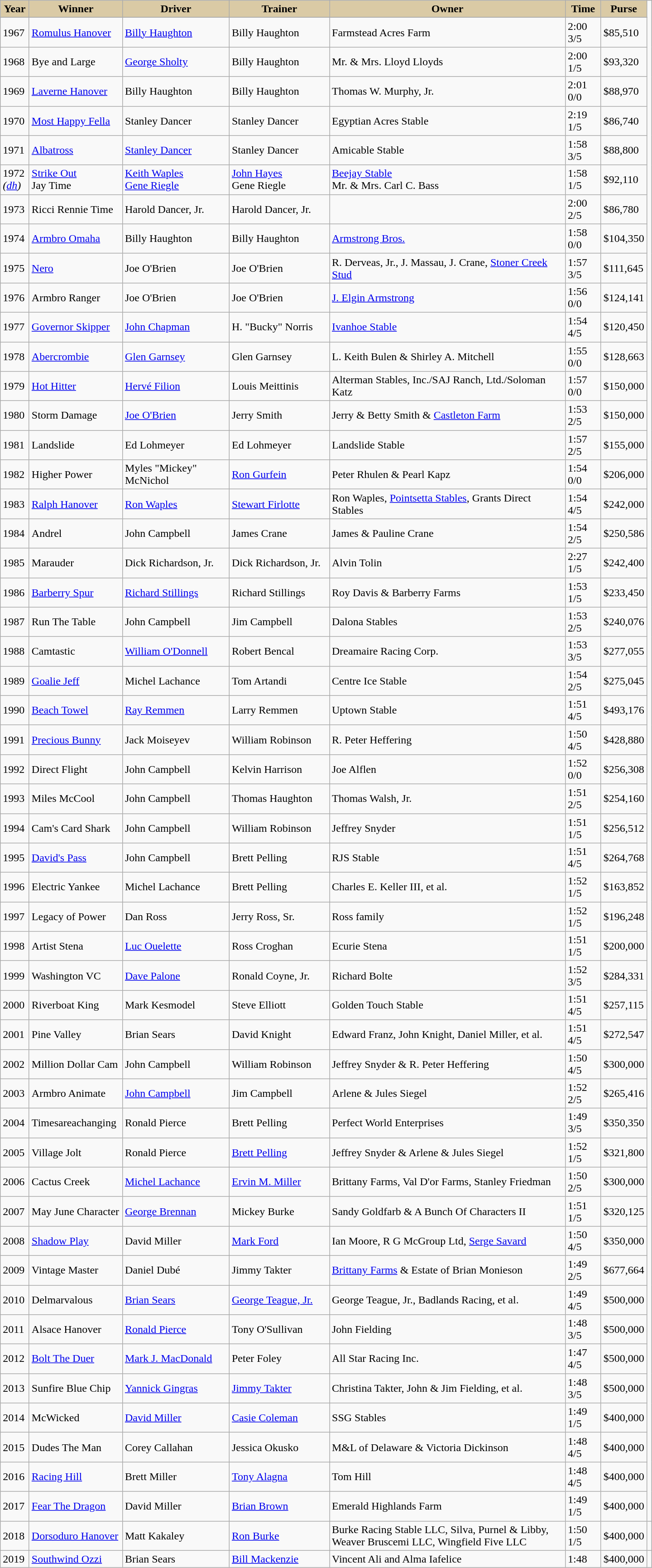<table class="wikitable sortable">
<tr>
<th style="background-color:#DACAA5; width:35px">Year<br></th>
<th style="background-color:#DACAA5; width:130px">Winner<br></th>
<th style="background-color:#DACAA5; width:150px">Driver<br></th>
<th style="background-color:#DACAA5; width:140px">Trainer<br></th>
<th style="background-color:#DACAA5; width:340px">Owner<br></th>
<th style="background-color:#DACAA5; width:45px">Time <br></th>
<th style="background-color:#DACAA5; width:45px">Purse<br></th>
</tr>
<tr>
</tr>
<tr>
<td>1967</td>
<td><a href='#'>Romulus Hanover</a></td>
<td><a href='#'>Billy Haughton</a></td>
<td>Billy Haughton</td>
<td>Farmstead Acres Farm</td>
<td>2:00 3/5</td>
<td>$85,510</td>
</tr>
<tr>
<td>1968</td>
<td>Bye and Large</td>
<td><a href='#'>George Sholty</a></td>
<td>Billy Haughton</td>
<td>Mr. & Mrs. Lloyd Lloyds</td>
<td>2:00 1/5</td>
<td>$93,320</td>
</tr>
<tr>
<td>1969</td>
<td><a href='#'>Laverne Hanover</a></td>
<td>Billy Haughton</td>
<td>Billy Haughton</td>
<td>Thomas W. Murphy, Jr.</td>
<td>2:01 0/0</td>
<td>$88,970</td>
</tr>
<tr>
<td>1970</td>
<td><a href='#'>Most Happy Fella</a></td>
<td>Stanley Dancer</td>
<td>Stanley Dancer</td>
<td>Egyptian Acres Stable</td>
<td>2:19 1/5</td>
<td>$86,740</td>
</tr>
<tr>
<td>1971</td>
<td><a href='#'>Albatross</a></td>
<td><a href='#'>Stanley Dancer</a></td>
<td>Stanley Dancer</td>
<td>Amicable Stable</td>
<td>1:58 3/5</td>
<td>$88,800</td>
</tr>
<tr>
<td>1972<br><em>(<a href='#'>dh</a>)</em></td>
<td><a href='#'>Strike Out</a><br>Jay Time</td>
<td><a href='#'>Keith Waples</a><br><a href='#'>Gene Riegle</a></td>
<td><a href='#'>John Hayes</a><br>Gene Riegle</td>
<td><a href='#'>Beejay Stable</a><br>Mr. & Mrs. Carl C. Bass</td>
<td>1:58 1/5</td>
<td>$92,110</td>
</tr>
<tr>
<td>1973</td>
<td>Ricci Rennie Time</td>
<td>Harold Dancer, Jr.</td>
<td>Harold Dancer, Jr.</td>
<td></td>
<td>2:00 2/5</td>
<td>$86,780</td>
</tr>
<tr>
<td>1974</td>
<td><a href='#'>Armbro Omaha</a></td>
<td>Billy Haughton</td>
<td>Billy Haughton</td>
<td><a href='#'>Armstrong Bros.</a></td>
<td>1:58 0/0</td>
<td>$104,350</td>
</tr>
<tr>
<td>1975</td>
<td><a href='#'>Nero</a></td>
<td>Joe O'Brien</td>
<td>Joe O'Brien</td>
<td>R. Derveas, Jr., J. Massau, J. Crane, <a href='#'>Stoner Creek Stud</a></td>
<td>1:57 3/5</td>
<td>$111,645</td>
</tr>
<tr>
<td>1976</td>
<td>Armbro Ranger</td>
<td>Joe O'Brien</td>
<td>Joe O'Brien</td>
<td><a href='#'>J. Elgin Armstrong</a></td>
<td>1:56 0/0</td>
<td>$124,141</td>
</tr>
<tr>
<td>1977</td>
<td><a href='#'>Governor Skipper</a></td>
<td><a href='#'>John Chapman</a></td>
<td>H. "Bucky" Norris</td>
<td><a href='#'>Ivanhoe Stable</a></td>
<td>1:54 4/5</td>
<td>$120,450</td>
</tr>
<tr>
<td>1978</td>
<td><a href='#'>Abercrombie</a></td>
<td><a href='#'>Glen Garnsey</a></td>
<td>Glen Garnsey</td>
<td>L. Keith Bulen & Shirley A. Mitchell</td>
<td>1:55 0/0</td>
<td>$128,663</td>
</tr>
<tr>
<td>1979</td>
<td><a href='#'>Hot Hitter</a></td>
<td><a href='#'>Hervé Filion</a></td>
<td>Louis Meittinis</td>
<td>Alterman Stables, Inc./SAJ Ranch, Ltd./Soloman Katz</td>
<td>1:57 0/0</td>
<td>$150,000</td>
</tr>
<tr>
<td>1980</td>
<td>Storm Damage</td>
<td><a href='#'>Joe O'Brien</a></td>
<td>Jerry Smith</td>
<td>Jerry & Betty Smith & <a href='#'>Castleton Farm</a></td>
<td>1:53 2/5</td>
<td>$150,000</td>
</tr>
<tr>
<td>1981</td>
<td>Landslide</td>
<td>Ed Lohmeyer</td>
<td>Ed Lohmeyer</td>
<td>Landslide Stable</td>
<td>1:57 2/5</td>
<td>$155,000</td>
</tr>
<tr>
<td>1982</td>
<td>Higher Power</td>
<td>Myles "Mickey" McNichol</td>
<td><a href='#'>Ron Gurfein</a></td>
<td>Peter Rhulen & Pearl Kapz</td>
<td>1:54 0/0</td>
<td>$206,000</td>
</tr>
<tr>
<td>1983</td>
<td><a href='#'>Ralph Hanover</a></td>
<td><a href='#'>Ron Waples</a></td>
<td><a href='#'>Stewart Firlotte</a></td>
<td>Ron Waples, <a href='#'>Pointsetta Stables</a>, Grants Direct Stables</td>
<td>1:54 4/5</td>
<td>$242,000</td>
</tr>
<tr>
<td>1984</td>
<td>Andrel</td>
<td>John Campbell</td>
<td>James Crane</td>
<td>James & Pauline Crane</td>
<td>1:54 2/5</td>
<td>$250,586</td>
</tr>
<tr>
<td>1985</td>
<td>Marauder</td>
<td>Dick Richardson, Jr.</td>
<td>Dick Richardson, Jr.</td>
<td>Alvin Tolin</td>
<td>2:27 1/5</td>
<td>$242,400</td>
</tr>
<tr>
<td>1986</td>
<td><a href='#'>Barberry Spur</a></td>
<td><a href='#'>Richard Stillings</a></td>
<td>Richard Stillings</td>
<td>Roy Davis & Barberry Farms</td>
<td>1:53 1/5</td>
<td>$233,450</td>
</tr>
<tr>
<td>1987</td>
<td>Run The Table</td>
<td>John Campbell</td>
<td>Jim Campbell</td>
<td>Dalona Stables</td>
<td>1:53 2/5</td>
<td>$240,076</td>
</tr>
<tr>
<td>1988</td>
<td>Camtastic</td>
<td><a href='#'>William O'Donnell</a></td>
<td>Robert Bencal</td>
<td>Dreamaire Racing Corp.</td>
<td>1:53 3/5</td>
<td>$277,055</td>
</tr>
<tr>
<td>1989</td>
<td><a href='#'>Goalie Jeff</a></td>
<td>Michel Lachance</td>
<td>Tom Artandi</td>
<td>Centre Ice Stable</td>
<td>1:54 2/5</td>
<td>$275,045</td>
</tr>
<tr>
<td>1990</td>
<td><a href='#'>Beach Towel</a></td>
<td><a href='#'>Ray Remmen</a></td>
<td>Larry Remmen</td>
<td>Uptown Stable</td>
<td>1:51 4/5</td>
<td>$493,176</td>
</tr>
<tr>
<td>1991</td>
<td><a href='#'>Precious Bunny</a></td>
<td>Jack Moiseyev</td>
<td>William Robinson</td>
<td>R. Peter Heffering</td>
<td>1:50 4/5</td>
<td>$428,880</td>
</tr>
<tr>
<td>1992</td>
<td>Direct Flight</td>
<td>John Campbell</td>
<td>Kelvin Harrison</td>
<td>Joe Alflen</td>
<td>1:52 0/0</td>
<td>$256,308</td>
</tr>
<tr>
<td>1993</td>
<td>Miles McCool</td>
<td>John Campbell</td>
<td>Thomas Haughton</td>
<td>Thomas Walsh, Jr.</td>
<td>1:51 2/5</td>
<td>$254,160</td>
</tr>
<tr>
<td>1994</td>
<td>Cam's Card Shark</td>
<td>John Campbell</td>
<td>William Robinson</td>
<td>Jeffrey Snyder</td>
<td>1:51 1/5</td>
<td>$256,512</td>
</tr>
<tr>
<td>1995</td>
<td><a href='#'>David's Pass</a></td>
<td>John Campbell</td>
<td>Brett Pelling</td>
<td>RJS Stable</td>
<td>1:51 4/5</td>
<td>$264,768</td>
</tr>
<tr>
<td>1996</td>
<td>Electric Yankee</td>
<td>Michel Lachance</td>
<td>Brett Pelling</td>
<td>Charles E. Keller III, et al.</td>
<td>1:52 1/5</td>
<td>$163,852</td>
</tr>
<tr>
<td>1997</td>
<td>Legacy of Power</td>
<td>Dan Ross</td>
<td>Jerry Ross, Sr.</td>
<td>Ross family</td>
<td>1:52 1/5</td>
<td>$196,248</td>
</tr>
<tr>
<td>1998</td>
<td>Artist Stena</td>
<td><a href='#'>Luc Ouelette</a></td>
<td>Ross Croghan</td>
<td>Ecurie Stena</td>
<td>1:51 1/5</td>
<td>$200,000</td>
</tr>
<tr>
<td>1999</td>
<td>Washington VC</td>
<td><a href='#'>Dave Palone</a></td>
<td>Ronald Coyne, Jr.</td>
<td>Richard Bolte</td>
<td>1:52 3/5</td>
<td>$284,331</td>
</tr>
<tr>
<td>2000</td>
<td>Riverboat King</td>
<td>Mark Kesmodel</td>
<td>Steve Elliott</td>
<td>Golden Touch Stable</td>
<td>1:51 4/5</td>
<td>$257,115</td>
</tr>
<tr>
<td>2001</td>
<td>Pine Valley</td>
<td>Brian Sears</td>
<td>David Knight</td>
<td>Edward Franz, John Knight, Daniel Miller, et al.</td>
<td>1:51 4/5</td>
<td>$272,547</td>
</tr>
<tr>
<td>2002</td>
<td>Million Dollar Cam</td>
<td>John Campbell</td>
<td>William Robinson</td>
<td>Jeffrey Snyder & R. Peter Heffering</td>
<td>1:50 4/5</td>
<td>$300,000</td>
</tr>
<tr>
<td>2003</td>
<td>Armbro Animate</td>
<td><a href='#'>John Campbell</a></td>
<td>Jim Campbell</td>
<td>Arlene & Jules Siegel</td>
<td>1:52 2/5</td>
<td>$265,416</td>
</tr>
<tr>
<td>2004</td>
<td>Timesareachanging</td>
<td>Ronald Pierce</td>
<td>Brett Pelling</td>
<td>Perfect World Enterprises</td>
<td>1:49 3/5</td>
<td>$350,350</td>
</tr>
<tr>
<td>2005</td>
<td>Village Jolt</td>
<td>Ronald Pierce</td>
<td><a href='#'>Brett Pelling</a></td>
<td>Jeffrey Snyder & Arlene & Jules Siegel</td>
<td>1:52 1/5</td>
<td>$321,800</td>
</tr>
<tr>
<td>2006</td>
<td>Cactus Creek</td>
<td><a href='#'>Michel Lachance</a></td>
<td><a href='#'>Ervin M. Miller</a></td>
<td>Brittany Farms, Val D'or Farms, Stanley Friedman</td>
<td>1:50 2/5</td>
<td>$300,000</td>
</tr>
<tr>
<td>2007</td>
<td>May June Character</td>
<td><a href='#'>George Brennan</a></td>
<td>Mickey Burke</td>
<td>Sandy Goldfarb & A Bunch Of Characters II</td>
<td>1:51 1/5</td>
<td>$320,125</td>
</tr>
<tr>
<td>2008</td>
<td><a href='#'>Shadow Play</a></td>
<td>David Miller</td>
<td><a href='#'>Mark Ford</a></td>
<td>Ian Moore, R G McGroup Ltd, <a href='#'>Serge Savard</a></td>
<td>1:50 4/5</td>
<td>$350,000</td>
</tr>
<tr>
<td>2009</td>
<td>Vintage Master</td>
<td>Daniel Dubé</td>
<td>Jimmy Takter</td>
<td><a href='#'>Brittany Farms</a> & Estate of Brian Monieson</td>
<td>1:49 2/5</td>
<td>$677,664</td>
</tr>
<tr>
<td>2010</td>
<td>Delmarvalous</td>
<td><a href='#'>Brian Sears</a></td>
<td><a href='#'>George Teague, Jr.</a></td>
<td>George Teague, Jr., Badlands Racing, et al.</td>
<td>1:49 4/5</td>
<td>$500,000</td>
</tr>
<tr>
<td>2011</td>
<td>Alsace Hanover</td>
<td><a href='#'>Ronald Pierce</a></td>
<td>Tony O'Sullivan</td>
<td>John Fielding</td>
<td>1:48 3/5</td>
<td>$500,000</td>
</tr>
<tr>
<td>2012</td>
<td><a href='#'>Bolt The Duer</a></td>
<td><a href='#'>Mark J. MacDonald</a></td>
<td>Peter Foley</td>
<td>All Star Racing Inc.</td>
<td>1:47 4/5</td>
<td>$500,000</td>
</tr>
<tr>
<td>2013</td>
<td>Sunfire Blue Chip</td>
<td><a href='#'>Yannick Gingras</a></td>
<td><a href='#'>Jimmy Takter</a></td>
<td>Christina Takter, John & Jim Fielding, et al.</td>
<td>1:48 3/5</td>
<td>$500,000</td>
</tr>
<tr>
<td>2014</td>
<td>McWicked</td>
<td><a href='#'>David Miller</a></td>
<td><a href='#'>Casie Coleman</a></td>
<td>SSG Stables</td>
<td>1:49 1/5</td>
<td>$400,000</td>
</tr>
<tr>
<td>2015</td>
<td>Dudes The Man</td>
<td>Corey Callahan</td>
<td>Jessica Okusko</td>
<td>M&L of Delaware & Victoria Dickinson</td>
<td>1:48 4/5</td>
<td>$400,000</td>
</tr>
<tr>
<td>2016</td>
<td><a href='#'>Racing Hill</a></td>
<td>Brett Miller</td>
<td><a href='#'>Tony Alagna</a></td>
<td>Tom Hill</td>
<td>1:48 4/5</td>
<td>$400,000</td>
</tr>
<tr>
<td>2017</td>
<td><a href='#'>Fear The Dragon</a></td>
<td>David Miller</td>
<td><a href='#'>Brian Brown</a></td>
<td>Emerald Highlands Farm</td>
<td>1:49 1/5</td>
<td>$400,000</td>
</tr>
<tr>
<td>2018</td>
<td><a href='#'>Dorsoduro Hanover</a></td>
<td>Matt Kakaley</td>
<td><a href='#'>Ron Burke</a></td>
<td>Burke Racing Stable LLC, Silva, Purnel & Libby, Weaver Bruscemi LLC, Wingfield Five LLC</td>
<td>1:50 1/5</td>
<td>$400,000</td>
<td></td>
</tr>
<tr>
<td>2019</td>
<td><a href='#'>Southwind Ozzi</a></td>
<td>Brian Sears</td>
<td><a href='#'>Bill Mackenzie</a></td>
<td>Vincent Ali and Alma Iafelice</td>
<td>1:48</td>
<td>$400,000</td>
</tr>
</table>
